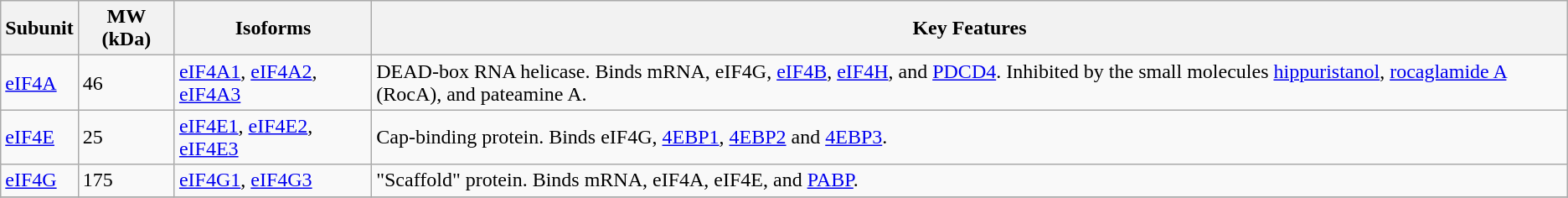<table class="wikitable">
<tr>
<th>Subunit</th>
<th>MW (kDa)</th>
<th>Isoforms</th>
<th>Key Features</th>
</tr>
<tr>
<td><a href='#'>eIF4A</a></td>
<td>46</td>
<td><a href='#'>eIF4A1</a>, <a href='#'>eIF4A2</a>, <a href='#'>eIF4A3</a></td>
<td>DEAD-box RNA helicase. Binds mRNA, eIF4G, <a href='#'>eIF4B</a>, <a href='#'>eIF4H</a>, and <a href='#'>PDCD4</a>. Inhibited by the small molecules <a href='#'>hippuristanol</a>, <a href='#'>rocaglamide A</a> (RocA), and pateamine A.</td>
</tr>
<tr>
<td><a href='#'>eIF4E</a></td>
<td>25</td>
<td><a href='#'>eIF4E1</a>, <a href='#'>eIF4E2</a>, <a href='#'>eIF4E3</a></td>
<td>Cap-binding protein. Binds eIF4G, <a href='#'>4EBP1</a>, <a href='#'>4EBP2</a> and <a href='#'>4EBP3</a>.</td>
</tr>
<tr>
<td><a href='#'>eIF4G</a></td>
<td>175</td>
<td><a href='#'>eIF4G1</a>, <a href='#'>eIF4G3</a></td>
<td>"Scaffold" protein. Binds mRNA, eIF4A, eIF4E, and <a href='#'>PABP</a>.</td>
</tr>
<tr>
</tr>
</table>
